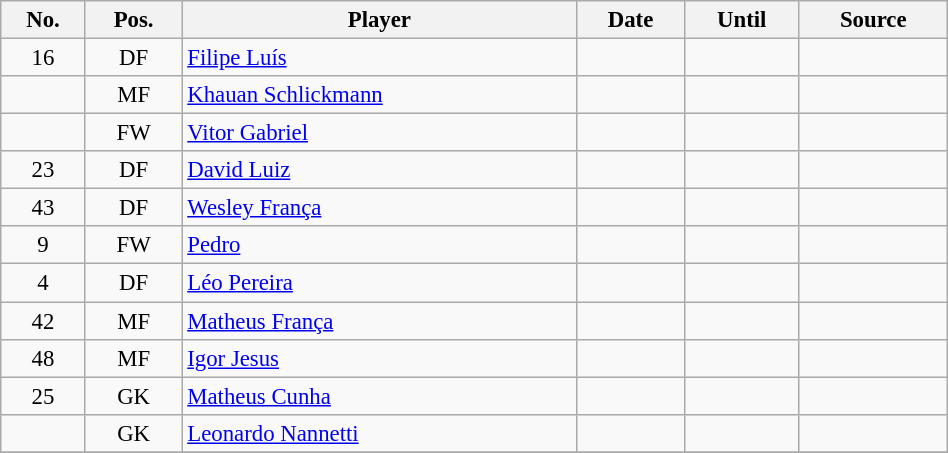<table class="wikitable"  style="width:50%; text-align:center; font-size:95%; text-align:left;">
<tr>
<th>No.</th>
<th>Pos.</th>
<th>Player</th>
<th>Date</th>
<th>Until</th>
<th>Source</th>
</tr>
<tr>
<td style="text-align:center;">16</td>
<td style="text-align:center;">DF</td>
<td> <a href='#'>Filipe Luís</a></td>
<td></td>
<td></td>
<td style="text-align:center;"></td>
</tr>
<tr>
<td style="text-align:center;"></td>
<td style="text-align:center;">MF</td>
<td> <a href='#'>Khauan Schlickmann</a></td>
<td></td>
<td></td>
<td style="text-align:center;"></td>
</tr>
<tr>
<td style="text-align:center;"></td>
<td style="text-align:center;">FW</td>
<td> <a href='#'>Vitor Gabriel</a></td>
<td></td>
<td></td>
<td style="text-align:center;"></td>
</tr>
<tr>
<td style="text-align:center;">23</td>
<td style="text-align:center;">DF</td>
<td> <a href='#'>David Luiz</a></td>
<td></td>
<td></td>
<td style="text-align:center;"></td>
</tr>
<tr>
<td style="text-align:center;">43</td>
<td style="text-align:center;">DF</td>
<td> <a href='#'>Wesley França</a></td>
<td></td>
<td></td>
<td style="text-align:center;"></td>
</tr>
<tr>
<td style="text-align:center;">9</td>
<td style="text-align:center;">FW</td>
<td> <a href='#'>Pedro</a></td>
<td></td>
<td></td>
<td style="text-align:center;"></td>
</tr>
<tr>
<td style="text-align:center;">4</td>
<td style="text-align:center;">DF</td>
<td> <a href='#'>Léo Pereira</a></td>
<td></td>
<td></td>
<td style="text-align:center;"></td>
</tr>
<tr>
<td style="text-align:center;">42</td>
<td style="text-align:center;">MF</td>
<td> <a href='#'>Matheus França</a></td>
<td></td>
<td></td>
<td style="text-align:center;"></td>
</tr>
<tr>
<td style="text-align:center;">48</td>
<td style="text-align:center;">MF</td>
<td> <a href='#'>Igor Jesus</a></td>
<td></td>
<td></td>
<td style="text-align:center;"></td>
</tr>
<tr>
<td style="text-align:center;">25</td>
<td style="text-align:center;">GK</td>
<td> <a href='#'>Matheus Cunha</a></td>
<td></td>
<td></td>
<td style="text-align:center;"></td>
</tr>
<tr>
<td style="text-align:center;"></td>
<td style="text-align:center;">GK</td>
<td> <a href='#'>Leonardo Nannetti</a></td>
<td></td>
<td></td>
<td style="text-align:center;"></td>
</tr>
<tr>
</tr>
</table>
